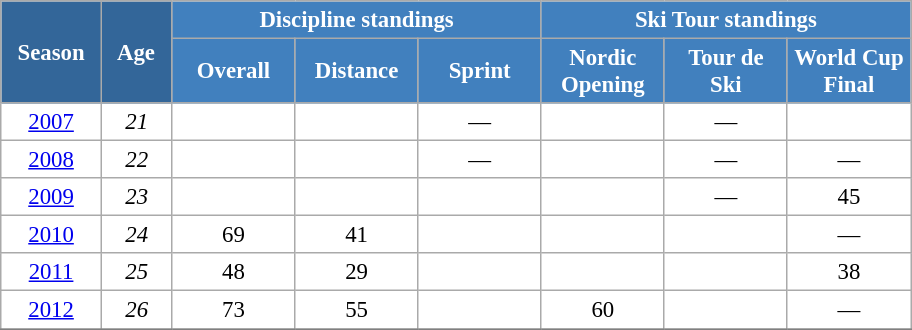<table class="wikitable" style="font-size:95%; text-align:center; border:grey solid 1px; border-collapse:collapse; background:#ffffff;">
<tr>
<th style="background-color:#369; color:white; width:60px;" rowspan="2"> Season </th>
<th style="background-color:#369; color:white; width:40px;" rowspan="2"> Age </th>
<th style="background-color:#4180be; color:white;" colspan="3">Discipline standings</th>
<th style="background-color:#4180be; color:white;" colspan="3">Ski Tour standings</th>
</tr>
<tr>
<th style="background-color:#4180be; color:white; width:75px;">Overall</th>
<th style="background-color:#4180be; color:white; width:75px;">Distance</th>
<th style="background-color:#4180be; color:white; width:75px;">Sprint</th>
<th style="background-color:#4180be; color:white; width:75px;">Nordic<br>Opening</th>
<th style="background-color:#4180be; color:white; width:75px;">Tour de<br>Ski</th>
<th style="background-color:#4180be; color:white; width:75px;">World Cup<br>Final</th>
</tr>
<tr>
<td><a href='#'>2007</a></td>
<td><em>21</em></td>
<td></td>
<td></td>
<td>—</td>
<td></td>
<td>—</td>
<td></td>
</tr>
<tr>
<td><a href='#'>2008</a></td>
<td><em>22</em></td>
<td></td>
<td></td>
<td>—</td>
<td></td>
<td>—</td>
<td>—</td>
</tr>
<tr>
<td><a href='#'>2009</a></td>
<td><em>23</em></td>
<td></td>
<td></td>
<td></td>
<td></td>
<td>—</td>
<td>45</td>
</tr>
<tr>
<td><a href='#'>2010</a></td>
<td><em>24</em></td>
<td>69</td>
<td>41</td>
<td></td>
<td></td>
<td></td>
<td>—</td>
</tr>
<tr>
<td><a href='#'>2011</a></td>
<td><em>25</em></td>
<td>48</td>
<td>29</td>
<td></td>
<td></td>
<td></td>
<td>38</td>
</tr>
<tr>
<td><a href='#'>2012</a></td>
<td><em>26</em></td>
<td>73</td>
<td>55</td>
<td></td>
<td>60</td>
<td></td>
<td>—</td>
</tr>
<tr>
</tr>
</table>
